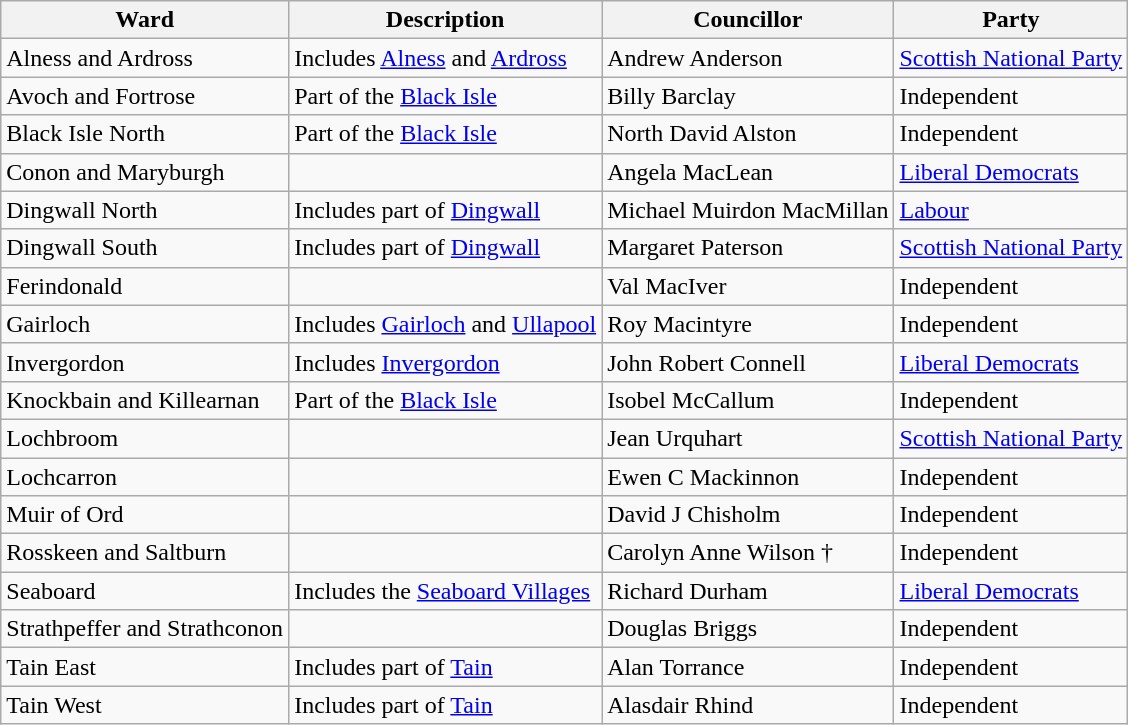<table class="wikitable">
<tr>
<th>Ward</th>
<th>Description</th>
<th>Councillor</th>
<th>Party</th>
</tr>
<tr>
<td>Alness and Ardross</td>
<td>Includes <a href='#'>Alness</a> and <a href='#'>Ardross</a></td>
<td>Andrew Anderson</td>
<td><a href='#'>Scottish National Party</a></td>
</tr>
<tr>
<td>Avoch and Fortrose</td>
<td>Part of the <a href='#'>Black Isle</a></td>
<td>Billy Barclay</td>
<td>Independent</td>
</tr>
<tr>
<td>Black Isle North</td>
<td>Part of the <a href='#'>Black Isle</a></td>
<td>North David Alston</td>
<td>Independent</td>
</tr>
<tr>
<td>Conon and Maryburgh</td>
<td></td>
<td>Angela MacLean</td>
<td><a href='#'>Liberal Democrats</a></td>
</tr>
<tr>
<td>Dingwall North</td>
<td>Includes part of <a href='#'>Dingwall</a></td>
<td>Michael Muirdon MacMillan</td>
<td><a href='#'>Labour</a></td>
</tr>
<tr>
<td>Dingwall South</td>
<td>Includes part of <a href='#'>Dingwall</a></td>
<td>Margaret  Paterson</td>
<td><a href='#'>Scottish National Party</a></td>
</tr>
<tr>
<td>Ferindonald</td>
<td></td>
<td>Val MacIver</td>
<td>Independent</td>
</tr>
<tr>
<td>Gairloch</td>
<td>Includes <a href='#'>Gairloch</a> and <a href='#'>Ullapool</a></td>
<td>Roy Macintyre</td>
<td>Independent</td>
</tr>
<tr>
<td>Invergordon</td>
<td>Includes <a href='#'>Invergordon</a></td>
<td>John Robert Connell</td>
<td><a href='#'>Liberal Democrats</a></td>
</tr>
<tr>
<td>Knockbain and Killearnan</td>
<td>Part of the <a href='#'>Black Isle</a></td>
<td>Isobel McCallum</td>
<td>Independent</td>
</tr>
<tr>
<td>Lochbroom</td>
<td></td>
<td>Jean Urquhart</td>
<td><a href='#'>Scottish National Party</a></td>
</tr>
<tr>
<td>Lochcarron</td>
<td></td>
<td>Ewen C Mackinnon</td>
<td>Independent</td>
</tr>
<tr>
<td>Muir of Ord</td>
<td></td>
<td>David J Chisholm</td>
<td>Independent</td>
</tr>
<tr>
<td>Rosskeen and Saltburn</td>
<td></td>
<td>Carolyn Anne Wilson †</td>
<td>Independent</td>
</tr>
<tr>
<td>Seaboard</td>
<td>Includes the <a href='#'>Seaboard Villages</a></td>
<td>Richard Durham</td>
<td><a href='#'>Liberal Democrats</a></td>
</tr>
<tr>
<td>Strathpeffer and Strathconon</td>
<td></td>
<td>Douglas Briggs</td>
<td>Independent</td>
</tr>
<tr>
<td>Tain East</td>
<td>Includes part of <a href='#'>Tain</a></td>
<td>Alan Torrance</td>
<td>Independent</td>
</tr>
<tr>
<td>Tain West</td>
<td>Includes part of <a href='#'>Tain</a></td>
<td>Alasdair Rhind</td>
<td>Independent</td>
</tr>
</table>
